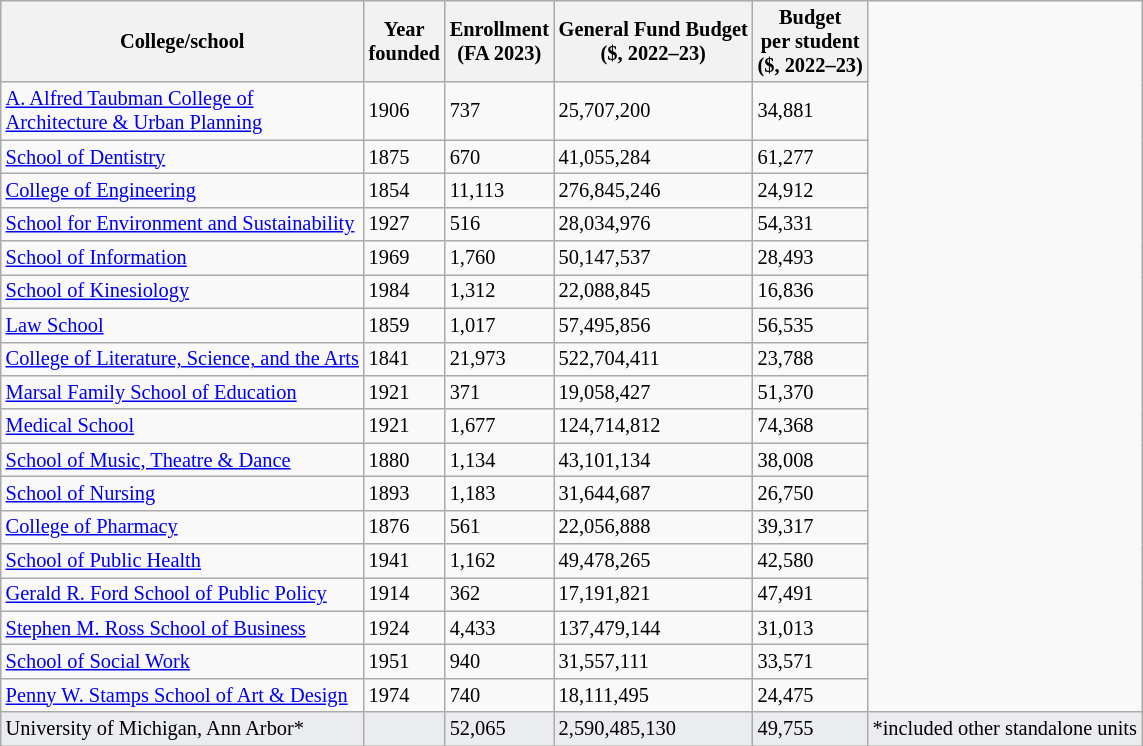<table class="wikitable sortable" style="font-size: 85%;">
<tr>
<th>College/school</th>
<th>Year<br>founded</th>
<th>Enrollment<br>(FA 2023)</th>
<th>General Fund Budget<br>($, 2022–23)</th>
<th>Budget<br>per student<br>($, 2022–23)</th>
</tr>
<tr>
<td><a href='#'>A. Alfred Taubman College of<br>Architecture & Urban Planning</a></td>
<td>1906</td>
<td>737</td>
<td>25,707,200</td>
<td>34,881</td>
</tr>
<tr>
<td><a href='#'>School of Dentistry</a></td>
<td>1875</td>
<td>670</td>
<td>41,055,284</td>
<td>61,277</td>
</tr>
<tr>
<td><a href='#'>College of Engineering</a></td>
<td>1854</td>
<td>11,113</td>
<td>276,845,246</td>
<td>24,912</td>
</tr>
<tr>
<td><a href='#'>School for Environment and Sustainability</a></td>
<td>1927</td>
<td>516</td>
<td>28,034,976</td>
<td>54,331</td>
</tr>
<tr>
<td><a href='#'>School of Information</a></td>
<td>1969</td>
<td>1,760</td>
<td>50,147,537</td>
<td>28,493</td>
</tr>
<tr>
<td><a href='#'>School of Kinesiology</a></td>
<td>1984</td>
<td>1,312</td>
<td>22,088,845</td>
<td>16,836</td>
</tr>
<tr>
<td><a href='#'>Law School</a></td>
<td>1859</td>
<td>1,017</td>
<td>57,495,856</td>
<td>56,535</td>
</tr>
<tr>
<td><a href='#'>College of Literature, Science, and the Arts</a></td>
<td>1841</td>
<td>21,973</td>
<td>522,704,411</td>
<td>23,788</td>
</tr>
<tr>
<td><a href='#'>Marsal Family School of Education</a></td>
<td>1921</td>
<td>371</td>
<td>19,058,427</td>
<td>51,370</td>
</tr>
<tr>
<td><a href='#'>Medical School</a></td>
<td>1921</td>
<td>1,677</td>
<td>124,714,812</td>
<td>74,368</td>
</tr>
<tr>
<td><a href='#'>School of Music, Theatre & Dance</a></td>
<td>1880</td>
<td>1,134</td>
<td>43,101,134</td>
<td>38,008</td>
</tr>
<tr>
<td><a href='#'>School of Nursing</a></td>
<td>1893</td>
<td>1,183</td>
<td>31,644,687</td>
<td>26,750</td>
</tr>
<tr>
<td><a href='#'>College of Pharmacy</a></td>
<td>1876</td>
<td>561</td>
<td>22,056,888</td>
<td>39,317</td>
</tr>
<tr>
<td><a href='#'>School of Public Health</a></td>
<td>1941</td>
<td>1,162</td>
<td>49,478,265</td>
<td>42,580</td>
</tr>
<tr>
<td><a href='#'>Gerald R. Ford School of Public Policy</a></td>
<td>1914</td>
<td>362</td>
<td>17,191,821</td>
<td>47,491</td>
</tr>
<tr>
<td><a href='#'>Stephen M. Ross School of Business</a></td>
<td>1924</td>
<td>4,433</td>
<td>137,479,144</td>
<td>31,013</td>
</tr>
<tr>
<td><a href='#'>School of Social Work</a></td>
<td>1951</td>
<td>940</td>
<td>31,557,111</td>
<td>33,571</td>
</tr>
<tr>
<td><a href='#'>Penny W. Stamps School of Art & Design</a></td>
<td>1974</td>
<td>740</td>
<td>18,111,495</td>
<td>24,475</td>
</tr>
<tr style="background-color:#eaecf0">
<td>University of Michigan, Ann Arbor*</td>
<td></td>
<td>52,065</td>
<td>2,590,485,130</td>
<td>49,755</td>
<td colspan="6">*included other standalone units</td>
</tr>
</table>
